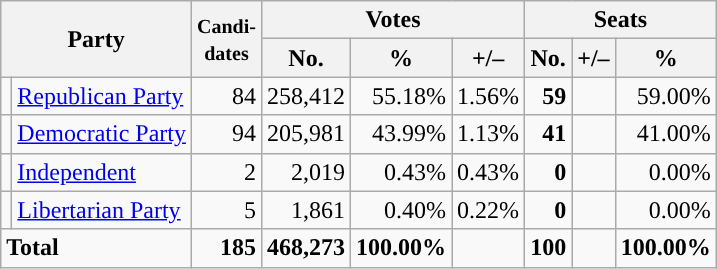<table class="wikitable" style="font-size:100%; text-align:right;">
<tr>
<th colspan=2 rowspan=2>Party</th>
<th rowspan=2><small>Candi-<br>dates</small></th>
<th colspan=3>Votes</th>
<th colspan=3>Seats</th>
</tr>
<tr>
<th>No.</th>
<th>%</th>
<th>+/–</th>
<th>No.</th>
<th>+/–</th>
<th>%</th>
</tr>
<tr>
<td style="background:"></td>
<td style="text-align:left"><a href='#'>Republican Party</a></td>
<td>84</td>
<td>258,412</td>
<td>55.18%</td>
<td>1.56%</td>
<td><strong>59</strong></td>
<td></td>
<td>59.00%</td>
</tr>
<tr>
<td style="background:"></td>
<td style="text-align:left"><a href='#'>Democratic Party</a></td>
<td>94</td>
<td>205,981</td>
<td>43.99%</td>
<td>1.13%</td>
<td><strong>41</strong></td>
<td></td>
<td>41.00%</td>
</tr>
<tr>
<td style="background:"></td>
<td style="text-align:left"><a href='#'>Independent</a></td>
<td>2</td>
<td>2,019</td>
<td>0.43%</td>
<td>0.43%</td>
<td><strong>0</strong></td>
<td></td>
<td>0.00%</td>
</tr>
<tr>
<td style="background:"></td>
<td style="text-align:left"><a href='#'>Libertarian Party</a></td>
<td>5</td>
<td>1,861</td>
<td>0.40%</td>
<td>0.22%</td>
<td><strong>0</strong></td>
<td></td>
<td>0.00%</td>
</tr>
<tr style="font-weight:bold">
<td colspan=2 style="text-align:left">Total</td>
<td>185</td>
<td>468,273</td>
<td>100.00%</td>
<td></td>
<td>100</td>
<td></td>
<td>100.00%</td>
</tr>
</table>
